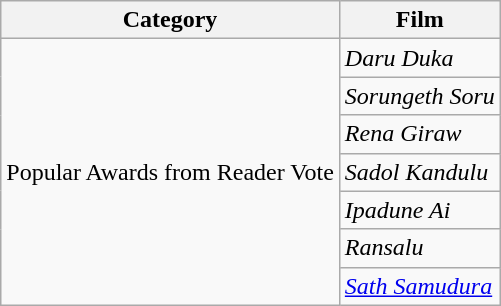<table class="wikitable plainrowheaders sortable">
<tr>
<th scope="col">Category</th>
<th scope="col">Film</th>
</tr>
<tr>
<td rowspan=7>Popular Awards from Reader Vote</td>
<td><em>Daru Duka</em></td>
</tr>
<tr>
<td><em>Sorungeth Soru</em></td>
</tr>
<tr>
<td><em>Rena Giraw</em></td>
</tr>
<tr>
<td><em>Sadol Kandulu</em></td>
</tr>
<tr>
<td><em>Ipadune Ai</em></td>
</tr>
<tr>
<td><em>Ransalu</em></td>
</tr>
<tr>
<td><em><a href='#'>Sath Samudura</a></em></td>
</tr>
</table>
